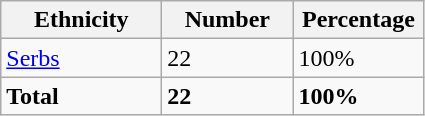<table class="wikitable">
<tr>
<th width="100px">Ethnicity</th>
<th width="80px">Number</th>
<th width="80px">Percentage</th>
</tr>
<tr>
<td><a href='#'>Serbs</a></td>
<td>22</td>
<td>100%</td>
</tr>
<tr>
<td><strong>Total</strong></td>
<td><strong>22</strong></td>
<td><strong>100%</strong></td>
</tr>
</table>
